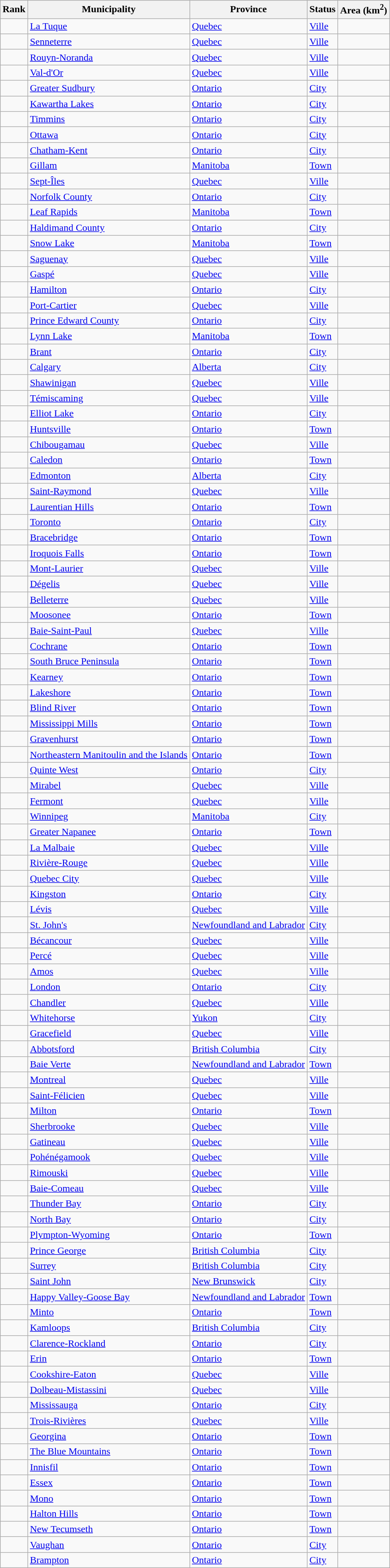<table class="wikitable sortable" align="center">
<tr>
<th>Rank</th>
<th>Municipality</th>
<th>Province</th>
<th>Status</th>
<th>Area (km<sup>2</sup>)</th>
</tr>
<tr>
<td align=center></td>
<td><a href='#'>La Tuque</a></td>
<td><a href='#'>Quebec</a></td>
<td><a href='#'>Ville</a></td>
<td align=center></td>
</tr>
<tr>
<td align=center></td>
<td><a href='#'>Senneterre</a></td>
<td><a href='#'>Quebec</a></td>
<td><a href='#'>Ville</a></td>
<td align=center></td>
</tr>
<tr>
<td align=center></td>
<td><a href='#'>Rouyn-Noranda</a></td>
<td><a href='#'>Quebec</a></td>
<td><a href='#'>Ville</a></td>
<td align=center></td>
</tr>
<tr>
<td align=center></td>
<td><a href='#'>Val-d'Or</a></td>
<td><a href='#'>Quebec</a></td>
<td><a href='#'>Ville</a></td>
<td align=center></td>
</tr>
<tr>
<td align=center></td>
<td><a href='#'>Greater Sudbury</a></td>
<td><a href='#'>Ontario</a></td>
<td><a href='#'>City</a></td>
<td align=center></td>
</tr>
<tr>
<td align=center></td>
<td><a href='#'>Kawartha Lakes</a></td>
<td><a href='#'>Ontario</a></td>
<td><a href='#'>City</a></td>
<td align=center></td>
</tr>
<tr>
<td align=center></td>
<td><a href='#'>Timmins</a></td>
<td><a href='#'>Ontario</a></td>
<td><a href='#'>City</a></td>
<td align=center></td>
</tr>
<tr>
<td align=center></td>
<td><a href='#'>Ottawa</a></td>
<td><a href='#'>Ontario</a></td>
<td><a href='#'>City</a></td>
<td align=center></td>
</tr>
<tr>
<td align=center></td>
<td><a href='#'>Chatham-Kent</a></td>
<td><a href='#'>Ontario</a></td>
<td><a href='#'>City</a></td>
<td align=center></td>
</tr>
<tr>
<td align=center></td>
<td><a href='#'>Gillam</a></td>
<td><a href='#'>Manitoba</a></td>
<td><a href='#'>Town</a></td>
<td align=center></td>
</tr>
<tr>
<td align=center></td>
<td><a href='#'>Sept-Îles</a></td>
<td><a href='#'>Quebec</a></td>
<td><a href='#'>Ville</a></td>
<td align=center></td>
</tr>
<tr>
<td align=center></td>
<td><a href='#'>Norfolk County</a></td>
<td><a href='#'>Ontario</a></td>
<td><a href='#'>City</a></td>
<td align=center></td>
</tr>
<tr>
<td align=center></td>
<td><a href='#'>Leaf Rapids</a></td>
<td><a href='#'>Manitoba</a></td>
<td><a href='#'>Town</a></td>
<td align=center></td>
</tr>
<tr>
<td align=center></td>
<td><a href='#'>Haldimand County</a></td>
<td><a href='#'>Ontario</a></td>
<td><a href='#'>City</a></td>
<td align=center></td>
</tr>
<tr>
<td align=center></td>
<td><a href='#'>Snow Lake</a></td>
<td><a href='#'>Manitoba</a></td>
<td><a href='#'>Town</a></td>
<td align=center></td>
</tr>
<tr>
<td align=center></td>
<td><a href='#'>Saguenay</a></td>
<td><a href='#'>Quebec</a></td>
<td><a href='#'>Ville</a></td>
<td align=center></td>
</tr>
<tr>
<td align=center></td>
<td><a href='#'>Gaspé</a></td>
<td><a href='#'>Quebec</a></td>
<td><a href='#'>Ville</a></td>
<td align=center></td>
</tr>
<tr>
<td align=center></td>
<td><a href='#'>Hamilton</a></td>
<td><a href='#'>Ontario</a></td>
<td><a href='#'>City</a></td>
<td align=center></td>
</tr>
<tr>
<td align=center></td>
<td><a href='#'>Port-Cartier</a></td>
<td><a href='#'>Quebec</a></td>
<td><a href='#'>Ville</a></td>
<td align=center></td>
</tr>
<tr>
<td align=center></td>
<td><a href='#'>Prince Edward County</a></td>
<td><a href='#'>Ontario</a></td>
<td><a href='#'>City</a></td>
<td align=center></td>
</tr>
<tr>
<td align=center></td>
<td><a href='#'>Lynn Lake</a></td>
<td><a href='#'>Manitoba</a></td>
<td><a href='#'>Town</a></td>
<td align=center></td>
</tr>
<tr>
<td align=center></td>
<td><a href='#'>Brant</a></td>
<td><a href='#'>Ontario</a></td>
<td><a href='#'>City</a></td>
<td align=center></td>
</tr>
<tr>
<td align=center></td>
<td><a href='#'>Calgary</a></td>
<td><a href='#'>Alberta</a></td>
<td><a href='#'>City</a></td>
<td align=center></td>
</tr>
<tr>
<td align=center></td>
<td><a href='#'>Shawinigan</a></td>
<td><a href='#'>Quebec</a></td>
<td><a href='#'>Ville</a></td>
<td align=center></td>
</tr>
<tr>
<td align=center></td>
<td><a href='#'>Témiscaming</a></td>
<td><a href='#'>Quebec</a></td>
<td><a href='#'>Ville</a></td>
<td align=center></td>
</tr>
<tr>
<td align=center></td>
<td><a href='#'>Elliot Lake</a></td>
<td><a href='#'>Ontario</a></td>
<td><a href='#'>City</a></td>
<td align=center></td>
</tr>
<tr>
<td align=center></td>
<td><a href='#'>Huntsville</a></td>
<td><a href='#'>Ontario</a></td>
<td><a href='#'>Town</a></td>
<td align=center></td>
</tr>
<tr>
<td align=center></td>
<td><a href='#'>Chibougamau</a></td>
<td><a href='#'>Quebec</a></td>
<td><a href='#'>Ville</a></td>
<td align=center></td>
</tr>
<tr>
<td align=center></td>
<td><a href='#'>Caledon</a></td>
<td><a href='#'>Ontario</a></td>
<td><a href='#'>Town</a></td>
<td align=center></td>
</tr>
<tr>
<td align=center></td>
<td><a href='#'>Edmonton</a></td>
<td><a href='#'>Alberta</a></td>
<td><a href='#'>City</a></td>
<td align=center></td>
</tr>
<tr>
<td align=center></td>
<td><a href='#'>Saint-Raymond</a></td>
<td><a href='#'>Quebec</a></td>
<td><a href='#'>Ville</a></td>
<td align=center></td>
</tr>
<tr>
<td align=center></td>
<td><a href='#'>Laurentian Hills</a></td>
<td><a href='#'>Ontario</a></td>
<td><a href='#'>Town</a></td>
<td align=center></td>
</tr>
<tr>
<td align=center></td>
<td><a href='#'>Toronto</a></td>
<td><a href='#'>Ontario</a></td>
<td><a href='#'>City</a></td>
<td align=center></td>
</tr>
<tr>
<td align=center></td>
<td><a href='#'>Bracebridge</a></td>
<td><a href='#'>Ontario</a></td>
<td><a href='#'>Town</a></td>
<td align=center></td>
</tr>
<tr>
<td align=center></td>
<td><a href='#'>Iroquois Falls</a></td>
<td><a href='#'>Ontario</a></td>
<td><a href='#'>Town</a></td>
<td align=center></td>
</tr>
<tr>
<td align=center></td>
<td><a href='#'>Mont-Laurier</a></td>
<td><a href='#'>Quebec</a></td>
<td><a href='#'>Ville</a></td>
<td align=center></td>
</tr>
<tr>
<td align=center></td>
<td><a href='#'>Dégelis</a></td>
<td><a href='#'>Quebec</a></td>
<td><a href='#'>Ville</a></td>
<td align=center></td>
</tr>
<tr>
<td align=center></td>
<td><a href='#'>Belleterre</a></td>
<td><a href='#'>Quebec</a></td>
<td><a href='#'>Ville</a></td>
<td align=center></td>
</tr>
<tr>
<td align=center></td>
<td><a href='#'>Moosonee</a></td>
<td><a href='#'>Ontario</a></td>
<td><a href='#'>Town</a></td>
<td align=center></td>
</tr>
<tr>
<td align=center></td>
<td><a href='#'>Baie-Saint-Paul</a></td>
<td><a href='#'>Quebec</a></td>
<td><a href='#'>Ville</a></td>
<td align=center></td>
</tr>
<tr>
<td align=center></td>
<td><a href='#'>Cochrane</a></td>
<td><a href='#'>Ontario</a></td>
<td><a href='#'>Town</a></td>
<td align=center></td>
</tr>
<tr>
<td align=center></td>
<td><a href='#'>South Bruce Peninsula</a></td>
<td><a href='#'>Ontario</a></td>
<td><a href='#'>Town</a></td>
<td align=center></td>
</tr>
<tr>
<td align=center></td>
<td><a href='#'>Kearney</a></td>
<td><a href='#'>Ontario</a></td>
<td><a href='#'>Town</a></td>
<td align=center></td>
</tr>
<tr>
<td align=center></td>
<td><a href='#'>Lakeshore</a></td>
<td><a href='#'>Ontario</a></td>
<td><a href='#'>Town</a></td>
<td align=center></td>
</tr>
<tr>
<td align=center></td>
<td><a href='#'>Blind River</a></td>
<td><a href='#'>Ontario</a></td>
<td><a href='#'>Town</a></td>
<td align=center></td>
</tr>
<tr>
<td align=center></td>
<td><a href='#'>Mississippi Mills</a></td>
<td><a href='#'>Ontario</a></td>
<td><a href='#'>Town</a></td>
<td align=center></td>
</tr>
<tr>
<td align=center></td>
<td><a href='#'>Gravenhurst</a></td>
<td><a href='#'>Ontario</a></td>
<td><a href='#'>Town</a></td>
<td align=center></td>
</tr>
<tr>
<td align=center></td>
<td><a href='#'>Northeastern Manitoulin and the Islands</a></td>
<td><a href='#'>Ontario</a></td>
<td><a href='#'>Town</a></td>
<td align=center></td>
</tr>
<tr>
<td align=center></td>
<td><a href='#'>Quinte West</a></td>
<td><a href='#'>Ontario</a></td>
<td><a href='#'>City</a></td>
<td align=center></td>
</tr>
<tr>
<td align=center></td>
<td><a href='#'>Mirabel</a></td>
<td><a href='#'>Quebec</a></td>
<td><a href='#'>Ville</a></td>
<td align=center></td>
</tr>
<tr>
<td align=center></td>
<td><a href='#'>Fermont</a></td>
<td><a href='#'>Quebec</a></td>
<td><a href='#'>Ville</a></td>
<td align=center></td>
</tr>
<tr>
<td align=center></td>
<td><a href='#'>Winnipeg</a></td>
<td><a href='#'>Manitoba</a></td>
<td><a href='#'>City</a></td>
<td align=center></td>
</tr>
<tr>
<td align=center></td>
<td><a href='#'>Greater Napanee</a></td>
<td><a href='#'>Ontario</a></td>
<td><a href='#'>Town</a></td>
<td align=center></td>
</tr>
<tr>
<td align=center></td>
<td><a href='#'>La Malbaie</a></td>
<td><a href='#'>Quebec</a></td>
<td><a href='#'>Ville</a></td>
<td align=center></td>
</tr>
<tr>
<td align=center></td>
<td><a href='#'>Rivière-Rouge</a></td>
<td><a href='#'>Quebec</a></td>
<td><a href='#'>Ville</a></td>
<td align=center></td>
</tr>
<tr>
<td align=center></td>
<td><a href='#'>Quebec City</a></td>
<td><a href='#'>Quebec</a></td>
<td><a href='#'>Ville</a></td>
<td align=center></td>
</tr>
<tr>
<td align=center></td>
<td><a href='#'>Kingston</a></td>
<td><a href='#'>Ontario</a></td>
<td><a href='#'>City</a></td>
<td align=center></td>
</tr>
<tr>
<td align=center></td>
<td><a href='#'>Lévis</a></td>
<td><a href='#'>Quebec</a></td>
<td><a href='#'>Ville</a></td>
<td align=center></td>
</tr>
<tr>
<td align=center></td>
<td><a href='#'>St. John's</a></td>
<td><a href='#'>Newfoundland and Labrador</a></td>
<td><a href='#'>City</a></td>
<td align=center></td>
</tr>
<tr>
<td align=center></td>
<td><a href='#'>Bécancour</a></td>
<td><a href='#'>Quebec</a></td>
<td><a href='#'>Ville</a></td>
<td align=center></td>
</tr>
<tr>
<td align=center></td>
<td><a href='#'>Percé</a></td>
<td><a href='#'>Quebec</a></td>
<td><a href='#'>Ville</a></td>
<td align=center></td>
</tr>
<tr>
<td align=center></td>
<td><a href='#'>Amos</a></td>
<td><a href='#'>Quebec</a></td>
<td><a href='#'>Ville</a></td>
<td align=center></td>
</tr>
<tr>
<td align=center></td>
<td><a href='#'>London</a></td>
<td><a href='#'>Ontario</a></td>
<td><a href='#'>City</a></td>
<td align=center></td>
</tr>
<tr>
<td align=center></td>
<td><a href='#'>Chandler</a></td>
<td><a href='#'>Quebec</a></td>
<td><a href='#'>Ville</a></td>
<td align=center></td>
</tr>
<tr>
<td align=center></td>
<td><a href='#'>Whitehorse</a></td>
<td><a href='#'>Yukon</a></td>
<td><a href='#'>City</a></td>
<td align=center></td>
</tr>
<tr>
<td align=center></td>
<td><a href='#'>Gracefield</a></td>
<td><a href='#'>Quebec</a></td>
<td><a href='#'>Ville</a></td>
<td align=center></td>
</tr>
<tr>
<td align=center></td>
<td><a href='#'>Abbotsford</a></td>
<td><a href='#'>British Columbia</a></td>
<td><a href='#'>City</a></td>
<td align=center></td>
</tr>
<tr>
<td align=center></td>
<td><a href='#'>Baie Verte</a></td>
<td><a href='#'>Newfoundland and Labrador</a></td>
<td><a href='#'>Town</a></td>
<td align=center></td>
</tr>
<tr>
<td align=center></td>
<td><a href='#'>Montreal</a></td>
<td><a href='#'>Quebec</a></td>
<td><a href='#'>Ville</a></td>
<td align=center></td>
</tr>
<tr>
<td align=center></td>
<td><a href='#'>Saint-Félicien</a></td>
<td><a href='#'>Quebec</a></td>
<td><a href='#'>Ville</a></td>
<td align=center></td>
</tr>
<tr>
<td align=center></td>
<td><a href='#'>Milton</a></td>
<td><a href='#'>Ontario</a></td>
<td><a href='#'>Town</a></td>
<td align=center></td>
</tr>
<tr>
<td align=center></td>
<td><a href='#'>Sherbrooke</a></td>
<td><a href='#'>Quebec</a></td>
<td><a href='#'>Ville</a></td>
<td align=center></td>
</tr>
<tr>
<td align=center></td>
<td><a href='#'>Gatineau</a></td>
<td><a href='#'>Quebec</a></td>
<td><a href='#'>Ville</a></td>
<td align=center></td>
</tr>
<tr>
<td align=center></td>
<td><a href='#'>Pohénégamook</a></td>
<td><a href='#'>Quebec</a></td>
<td><a href='#'>Ville</a></td>
<td align=center></td>
</tr>
<tr>
<td align=center></td>
<td><a href='#'>Rimouski</a></td>
<td><a href='#'>Quebec</a></td>
<td><a href='#'>Ville</a></td>
<td align=center></td>
</tr>
<tr>
<td align=center></td>
<td><a href='#'>Baie-Comeau</a></td>
<td><a href='#'>Quebec</a></td>
<td><a href='#'>Ville</a></td>
<td align=center></td>
</tr>
<tr>
<td align=center></td>
<td><a href='#'>Thunder Bay</a></td>
<td><a href='#'>Ontario</a></td>
<td><a href='#'>City</a></td>
<td align=center></td>
</tr>
<tr>
<td align=center></td>
<td><a href='#'>North Bay</a></td>
<td><a href='#'>Ontario</a></td>
<td><a href='#'>City</a></td>
<td align=center></td>
</tr>
<tr>
<td align=center></td>
<td><a href='#'>Plympton-Wyoming</a></td>
<td><a href='#'>Ontario</a></td>
<td><a href='#'>Town</a></td>
<td align=center></td>
</tr>
<tr>
<td align=center></td>
<td><a href='#'>Prince George</a></td>
<td><a href='#'>British Columbia</a></td>
<td><a href='#'>City</a></td>
<td align=center></td>
</tr>
<tr>
<td align=center></td>
<td><a href='#'>Surrey</a></td>
<td><a href='#'>British Columbia</a></td>
<td><a href='#'>City</a></td>
<td align=center></td>
</tr>
<tr>
<td align=center></td>
<td><a href='#'>Saint John</a></td>
<td><a href='#'>New Brunswick</a></td>
<td><a href='#'>City</a></td>
<td align=center></td>
</tr>
<tr>
<td align=center></td>
<td><a href='#'>Happy Valley-Goose Bay</a></td>
<td><a href='#'>Newfoundland and Labrador</a></td>
<td><a href='#'>Town</a></td>
<td align=center></td>
</tr>
<tr>
<td align=center></td>
<td><a href='#'>Minto</a></td>
<td><a href='#'>Ontario</a></td>
<td><a href='#'>Town</a></td>
<td align=center></td>
</tr>
<tr>
<td align=center></td>
<td><a href='#'>Kamloops</a></td>
<td><a href='#'>British Columbia</a></td>
<td><a href='#'>City</a></td>
<td align=center></td>
</tr>
<tr>
<td align=center></td>
<td><a href='#'>Clarence-Rockland</a></td>
<td><a href='#'>Ontario</a></td>
<td><a href='#'>City</a></td>
<td align=center></td>
</tr>
<tr>
<td align=center></td>
<td><a href='#'>Erin</a></td>
<td><a href='#'>Ontario</a></td>
<td><a href='#'>Town</a></td>
<td align=center></td>
</tr>
<tr>
<td align=center></td>
<td><a href='#'>Cookshire-Eaton</a></td>
<td><a href='#'>Quebec</a></td>
<td><a href='#'>Ville</a></td>
<td align=center></td>
</tr>
<tr>
<td align=center></td>
<td><a href='#'>Dolbeau-Mistassini</a></td>
<td><a href='#'>Quebec</a></td>
<td><a href='#'>Ville</a></td>
<td align=center></td>
</tr>
<tr>
<td align=center></td>
<td><a href='#'>Mississauga</a></td>
<td><a href='#'>Ontario</a></td>
<td><a href='#'>City</a></td>
<td align=center></td>
</tr>
<tr>
<td align=center></td>
<td><a href='#'>Trois-Rivières</a></td>
<td><a href='#'>Quebec</a></td>
<td><a href='#'>Ville</a></td>
<td align=center></td>
</tr>
<tr>
<td align=center></td>
<td><a href='#'>Georgina</a></td>
<td><a href='#'>Ontario</a></td>
<td><a href='#'>Town</a></td>
<td align=center></td>
</tr>
<tr>
<td align=center></td>
<td><a href='#'>The Blue Mountains</a></td>
<td><a href='#'>Ontario</a></td>
<td><a href='#'>Town</a></td>
<td align=center></td>
</tr>
<tr>
<td align=center></td>
<td><a href='#'>Innisfil</a></td>
<td><a href='#'>Ontario</a></td>
<td><a href='#'>Town</a></td>
<td align=center></td>
</tr>
<tr>
<td align=center></td>
<td><a href='#'>Essex</a></td>
<td><a href='#'>Ontario</a></td>
<td><a href='#'>Town</a></td>
<td align=center></td>
</tr>
<tr>
<td align=center></td>
<td><a href='#'>Mono</a></td>
<td><a href='#'>Ontario</a></td>
<td><a href='#'>Town</a></td>
<td align=center></td>
</tr>
<tr>
<td align=center></td>
<td><a href='#'>Halton Hills</a></td>
<td><a href='#'>Ontario</a></td>
<td><a href='#'>Town</a></td>
<td align=center></td>
</tr>
<tr>
<td align=center></td>
<td><a href='#'>New Tecumseth</a></td>
<td><a href='#'>Ontario</a></td>
<td><a href='#'>Town</a></td>
<td align=center></td>
</tr>
<tr>
<td align=center></td>
<td><a href='#'>Vaughan</a></td>
<td><a href='#'>Ontario</a></td>
<td><a href='#'>City</a></td>
<td align=center></td>
</tr>
<tr>
<td align=center></td>
<td><a href='#'>Brampton</a></td>
<td><a href='#'>Ontario</a></td>
<td><a href='#'>City</a></td>
<td align=center></td>
</tr>
</table>
